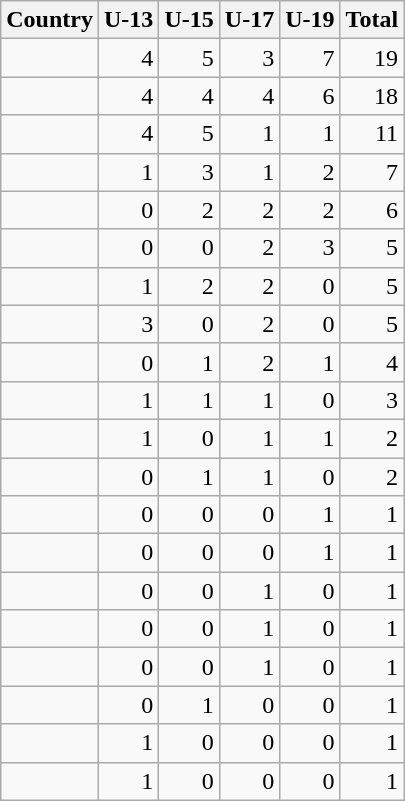<table class="sortable wikitable">
<tr>
<th>Country</th>
<th>U-13</th>
<th>U-15</th>
<th>U-17</th>
<th>U-19</th>
<th>Total</th>
</tr>
<tr>
<td></td>
<td align="right">4</td>
<td align="right">5</td>
<td align="right">3</td>
<td align="right">7</td>
<td align="right">19</td>
</tr>
<tr>
<td></td>
<td align="right">4</td>
<td align="right">4</td>
<td align="right">4</td>
<td align="right">6</td>
<td align="right">18</td>
</tr>
<tr>
<td></td>
<td align="right">4</td>
<td align="right">5</td>
<td align="right">1</td>
<td align="right">1</td>
<td align="right">11</td>
</tr>
<tr>
<td></td>
<td align="right">1</td>
<td align="right">3</td>
<td align="right">1</td>
<td align="right">2</td>
<td align="right">7</td>
</tr>
<tr>
<td></td>
<td align="right">0</td>
<td align="right">2</td>
<td align="right">2</td>
<td align="right">2</td>
<td align="right">6</td>
</tr>
<tr>
<td></td>
<td align="right">0</td>
<td align="right">0</td>
<td align="right">2</td>
<td align="right">3</td>
<td align="right">5</td>
</tr>
<tr>
<td></td>
<td align="right">1</td>
<td align="right">2</td>
<td align="right">2</td>
<td align="right">0</td>
<td align="right">5</td>
</tr>
<tr>
<td></td>
<td align="right">3</td>
<td align="right">0</td>
<td align="right">2</td>
<td align="right">0</td>
<td align="right">5</td>
</tr>
<tr>
<td></td>
<td align="right">0</td>
<td align="right">1</td>
<td align="right">2</td>
<td align="right">1</td>
<td align="right">4</td>
</tr>
<tr>
<td></td>
<td align="right">1</td>
<td align="right">1</td>
<td align="right">1</td>
<td align="right">0</td>
<td align="right">3</td>
</tr>
<tr>
<td></td>
<td align="right">1</td>
<td align="right">0</td>
<td align="right">1</td>
<td align="right">1</td>
<td align="right">2</td>
</tr>
<tr>
<td></td>
<td align="right">0</td>
<td align="right">1</td>
<td align="right">1</td>
<td align="right">0</td>
<td align="right">2</td>
</tr>
<tr>
<td></td>
<td align="right">0</td>
<td align="right">0</td>
<td align="right">0</td>
<td align="right">1</td>
<td align="right">1</td>
</tr>
<tr>
<td></td>
<td align="right">0</td>
<td align="right">0</td>
<td align="right">0</td>
<td align="right">1</td>
<td align="right">1</td>
</tr>
<tr>
<td></td>
<td align="right">0</td>
<td align="right">0</td>
<td align="right">1</td>
<td align="right">0</td>
<td align="right">1</td>
</tr>
<tr>
<td></td>
<td align="right">0</td>
<td align="right">0</td>
<td align="right">1</td>
<td align="right">0</td>
<td align="right">1</td>
</tr>
<tr>
<td></td>
<td align="right">0</td>
<td align="right">0</td>
<td align="right">1</td>
<td align="right">0</td>
<td align="right">1</td>
</tr>
<tr>
<td></td>
<td align="right">0</td>
<td align="right">1</td>
<td align="right">0</td>
<td align="right">0</td>
<td align="right">1</td>
</tr>
<tr>
<td></td>
<td align="right">1</td>
<td align="right">0</td>
<td align="right">0</td>
<td align="right">0</td>
<td align="right">1</td>
</tr>
<tr>
<td></td>
<td align="right">1</td>
<td align="right">0</td>
<td align="right">0</td>
<td align="right">0</td>
<td align="right">1</td>
</tr>
</table>
